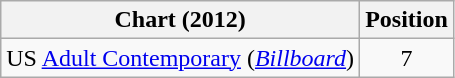<table class="wikitable">
<tr>
<th scope="col">Chart (2012)</th>
<th scope="col">Position</th>
</tr>
<tr>
<td>US <a href='#'>Adult Contemporary</a> (<em><a href='#'>Billboard</a></em>)</td>
<td style="text-align:center;">7</td>
</tr>
</table>
